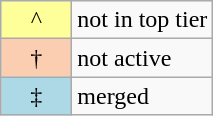<table class="wikitable">
<tr>
<td width=40px align=center style="background-color:#FFFF99">^</td>
<td>not in top tier</td>
</tr>
<tr>
<td width=40px align=center style="background-color:#FBCEB1">†</td>
<td>not active</td>
</tr>
<tr>
<td width=40px align=center style="background-color:#add8e6">‡</td>
<td>merged</td>
</tr>
</table>
